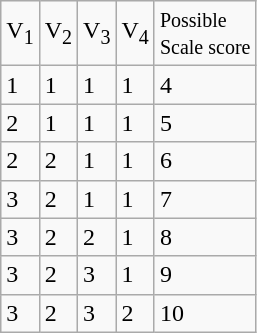<table class="wikitable">
<tr>
<td>V<sub>1</sub></td>
<td>V<sub>2</sub></td>
<td>V<sub>3</sub></td>
<td>V<sub>4</sub></td>
<td><small>Possible</small><br><small>Scale score</small></td>
</tr>
<tr>
<td>1</td>
<td>1</td>
<td>1</td>
<td>1</td>
<td>4</td>
</tr>
<tr>
<td>2</td>
<td>1</td>
<td>1</td>
<td>1</td>
<td>5</td>
</tr>
<tr>
<td>2</td>
<td>2</td>
<td>1</td>
<td>1</td>
<td>6</td>
</tr>
<tr>
<td>3</td>
<td>2</td>
<td>1</td>
<td>1</td>
<td>7</td>
</tr>
<tr>
<td>3</td>
<td>2</td>
<td>2</td>
<td>1</td>
<td>8</td>
</tr>
<tr>
<td>3</td>
<td>2</td>
<td>3</td>
<td>1</td>
<td>9</td>
</tr>
<tr>
<td>3</td>
<td>2</td>
<td>3</td>
<td>2</td>
<td>10</td>
</tr>
</table>
